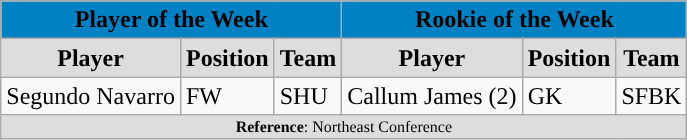<table class="wikitable">
<tr>
<th colspan="3" style="background:#0081C4;"><span>Player of the Week</span></th>
<th colspan="3" style="background:#0081C4;"><span>Rookie of the Week</span></th>
</tr>
<tr>
<th style="background:#ddd;">Player</th>
<th style="background:#ddd;">Position</th>
<th style="background:#ddd;">Team</th>
<th style="background:#ddd;">Player</th>
<th style="background:#ddd;">Position</th>
<th style="background:#ddd;">Team</th>
</tr>
<tr>
<td>Segundo Navarro</td>
<td>FW</td>
<td !>SHU</td>
<td>Callum James (2)</td>
<td>GK</td>
<td !>SFBK</td>
</tr>
<tr>
<td colspan="12"  style="font-size:8pt; text-align:center; background:#ddd;"><strong>Reference</strong>: Northeast Conference</td>
</tr>
</table>
